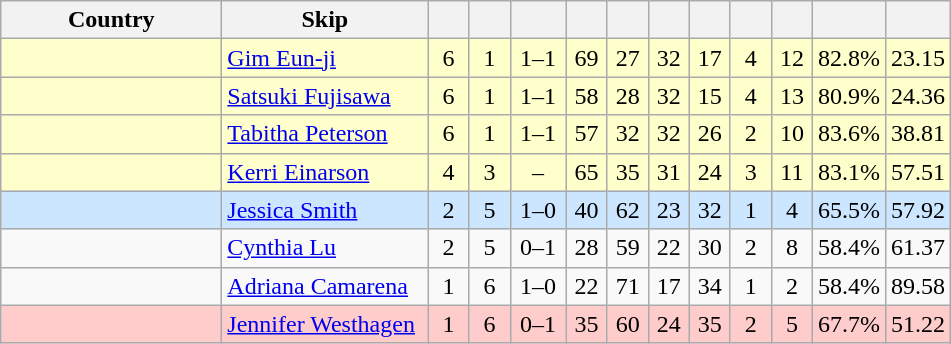<table class=wikitable style="text-align:center;">
<tr>
<th width=140>Country</th>
<th width=130>Skip</th>
<th width=20></th>
<th width=20></th>
<th width=30></th>
<th width=20></th>
<th width=20></th>
<th width=20></th>
<th width=20></th>
<th width=20></th>
<th width=20></th>
<th width=20></th>
<th width=20></th>
</tr>
<tr bgcolor=#ffffcc>
<td style="text-align:left;"></td>
<td style="text-align:left;"><a href='#'>Gim Eun-ji</a></td>
<td>6</td>
<td>1</td>
<td>1–1</td>
<td>69</td>
<td>27</td>
<td>32</td>
<td>17</td>
<td>4</td>
<td>12</td>
<td>82.8%</td>
<td>23.15</td>
</tr>
<tr bgcolor=#ffffcc>
<td style="text-align:left;"></td>
<td style="text-align:left;"><a href='#'>Satsuki Fujisawa</a></td>
<td>6</td>
<td>1</td>
<td>1–1</td>
<td>58</td>
<td>28</td>
<td>32</td>
<td>15</td>
<td>4</td>
<td>13</td>
<td>80.9%</td>
<td>24.36</td>
</tr>
<tr bgcolor=#ffffcc>
<td style="text-align:left;"></td>
<td style="text-align:left;"><a href='#'>Tabitha Peterson</a></td>
<td>6</td>
<td>1</td>
<td>1–1</td>
<td>57</td>
<td>32</td>
<td>32</td>
<td>26</td>
<td>2</td>
<td>10</td>
<td>83.6%</td>
<td>38.81</td>
</tr>
<tr bgcolor=#ffffcc>
<td style="text-align:left;"></td>
<td style="text-align:left;"><a href='#'>Kerri Einarson</a></td>
<td>4</td>
<td>3</td>
<td>–</td>
<td>65</td>
<td>35</td>
<td>31</td>
<td>24</td>
<td>3</td>
<td>11</td>
<td>83.1%</td>
<td>57.51</td>
</tr>
<tr bgcolor=#CCE6FF>
<td style="text-align:left;"></td>
<td style="text-align:left;"><a href='#'>Jessica Smith</a></td>
<td>2</td>
<td>5</td>
<td>1–0</td>
<td>40</td>
<td>62</td>
<td>23</td>
<td>32</td>
<td>1</td>
<td>4</td>
<td>65.5%</td>
<td>57.92</td>
</tr>
<tr>
<td style="text-align:left;"></td>
<td style="text-align:left;"><a href='#'>Cynthia Lu</a></td>
<td>2</td>
<td>5</td>
<td>0–1</td>
<td>28</td>
<td>59</td>
<td>22</td>
<td>30</td>
<td>2</td>
<td>8</td>
<td>58.4%</td>
<td>61.37</td>
</tr>
<tr>
<td style="text-align:left;"></td>
<td style="text-align:left;"><a href='#'>Adriana Camarena</a></td>
<td>1</td>
<td>6</td>
<td>1–0</td>
<td>22</td>
<td>71</td>
<td>17</td>
<td>34</td>
<td>1</td>
<td>2</td>
<td>58.4%</td>
<td>89.58</td>
</tr>
<tr bgcolor=#ffcccc>
<td style="text-align:left;"></td>
<td style="text-align:left;"><a href='#'>Jennifer Westhagen</a></td>
<td>1</td>
<td>6</td>
<td>0–1</td>
<td>35</td>
<td>60</td>
<td>24</td>
<td>35</td>
<td>2</td>
<td>5</td>
<td>67.7%</td>
<td>51.22</td>
</tr>
</table>
